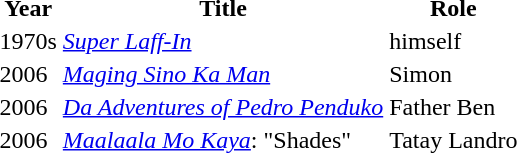<table class="Wikitable sortable">
<tr>
<th>Year</th>
<th>Title</th>
<th>Role</th>
</tr>
<tr>
<td>1970s</td>
<td><em><a href='#'>Super Laff-In</a></em></td>
<td>himself</td>
</tr>
<tr>
<td>2006</td>
<td><em><a href='#'>Maging Sino Ka Man</a></em></td>
<td>Simon</td>
</tr>
<tr>
<td>2006</td>
<td><em><a href='#'>Da Adventures of Pedro Penduko</a></em></td>
<td>Father Ben</td>
</tr>
<tr>
<td>2006</td>
<td><em><a href='#'>Maalaala Mo Kaya</a></em>: "Shades"</td>
<td>Tatay Landro</td>
</tr>
</table>
